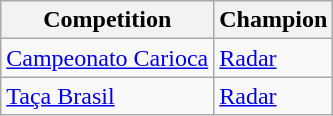<table class="wikitable">
<tr>
<th>Competition</th>
<th>Champion</th>
</tr>
<tr>
<td><a href='#'>Campeonato Carioca</a></td>
<td><a href='#'>Radar</a></td>
</tr>
<tr>
<td><a href='#'>Taça Brasil</a></td>
<td><a href='#'>Radar</a></td>
</tr>
</table>
